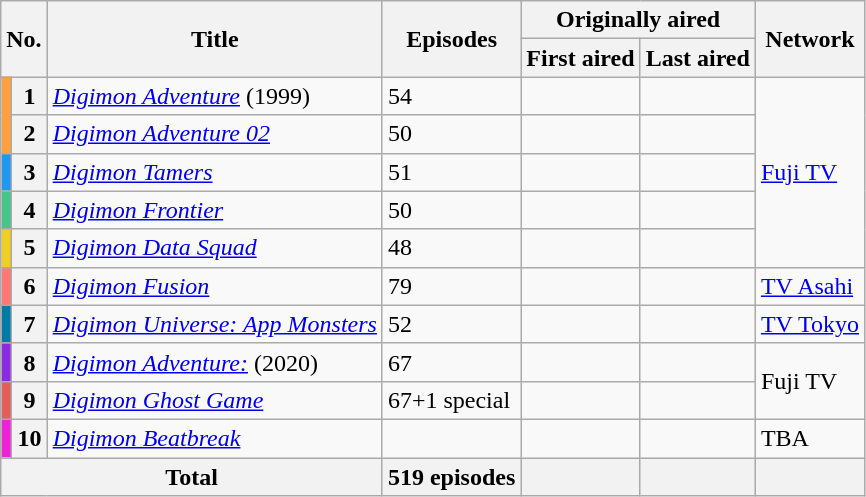<table class="wikitable sortable">
<tr>
<th colspan="2" rowspan="2">No.</th>
<th rowspan="2"><strong>Title</strong></th>
<th rowspan="2">Episodes</th>
<th colspan="2">Originally aired</th>
<th rowspan="2">Network</th>
</tr>
<tr>
<th>First aired</th>
<th>Last aired</th>
</tr>
<tr>
<th style="background:#FFA040;" rowspan="2"></th>
<th>1</th>
<td><em><a href='#'>Digimon Adventure</a></em> (1999)</td>
<td>54</td>
<td></td>
<td></td>
<td rowspan="5"><a href='#'>Fuji TV</a></td>
</tr>
<tr>
<th>2</th>
<td><em><a href='#'>Digimon Adventure 02</a></em></td>
<td>50</td>
<td></td>
<td></td>
</tr>
<tr>
<th style="background:#1F99F0;"></th>
<th>3</th>
<td><em><a href='#'>Digimon Tamers</a></em></td>
<td>51</td>
<td></td>
<td></td>
</tr>
<tr>
<th style="background:#45C686;"></th>
<th>4</th>
<td><em><a href='#'>Digimon Frontier</a></em></td>
<td>50</td>
<td></td>
<td></td>
</tr>
<tr>
<th style="background:#F0CF25;"></th>
<th>5</th>
<td><em><a href='#'>Digimon Data Squad</a></em></td>
<td>48</td>
<td></td>
<td></td>
</tr>
<tr>
<th style="background:#FF7777;"></th>
<th>6</th>
<td><em><a href='#'>Digimon Fusion</a></em></td>
<td>79</td>
<td></td>
<td></td>
<td><a href='#'>TV Asahi</a></td>
</tr>
<tr>
<th style="background:#007BA7;"></th>
<th>7</th>
<td><em><a href='#'>Digimon Universe: App Monsters</a></em></td>
<td>52</td>
<td></td>
<td></td>
<td><a href='#'>TV Tokyo</a></td>
</tr>
<tr>
<th style="background:#8A2BE2;"></th>
<th>8</th>
<td><em><a href='#'>Digimon Adventure:</a></em> (2020)</td>
<td>67</td>
<td></td>
<td></td>
<td rowspan="2">Fuji TV</td>
</tr>
<tr>
<th style="background:#E35D5D;"></th>
<th>9</th>
<td><em><a href='#'>Digimon Ghost Game</a></em></td>
<td>67+1 special</td>
<td></td>
<td></td>
</tr>
<tr>
<th style="background:#EC22D6;"></th>
<th>10</th>
<td><em><a href='#'>Digimon Beatbreak</a></em></td>
<td></td>
<td></td>
<td></td>
<td rowspan="1">TBA</td>
</tr>
<tr>
<th colspan="3">Total</th>
<th>519 episodes</th>
<th></th>
<th></th>
<th></th>
</tr>
</table>
